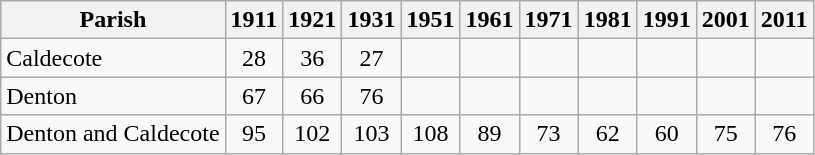<table class="wikitable" style="text-align:center;">
<tr>
<th>Parish<br></th>
<th width="30">1911<br></th>
<th width="30">1921<br></th>
<th width="30">1931<br></th>
<th width="30">1951<br></th>
<th width="30">1961<br></th>
<th width="30">1971<br></th>
<th width="30">1981<br></th>
<th width="30">1991<br></th>
<th width="30">2001<br></th>
<th width="30">2011 <br></th>
</tr>
<tr>
<td align=left>Caldecote</td>
<td align="center">28</td>
<td align="center">36</td>
<td align="center">27</td>
<td align="center"></td>
<td align="center"></td>
<td align="center"></td>
<td align="center"></td>
<td align="center"></td>
<td align="center"></td>
<td align="center"></td>
</tr>
<tr>
<td align=left>Denton</td>
<td align="center">67</td>
<td align="center">66</td>
<td align="center">76</td>
<td align="center"></td>
<td align="center"></td>
<td align="center"></td>
<td align="center"></td>
<td align="center"></td>
<td align="center"></td>
<td align="center"></td>
</tr>
<tr>
<td align=left>Denton and Caldecote</td>
<td align="center">95</td>
<td align="center">102</td>
<td align="center">103</td>
<td align="center">108</td>
<td align="center">89</td>
<td align="center">73</td>
<td align="center">62</td>
<td align="center">60</td>
<td align="center">75</td>
<td align="center">76</td>
</tr>
</table>
